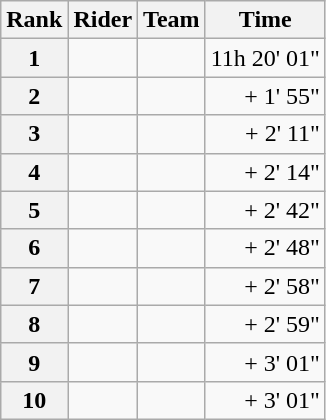<table class="wikitable" margin-bottom:0;">
<tr>
<th scope="col">Rank</th>
<th scope="col">Rider</th>
<th scope="col">Team</th>
<th scope="col">Time</th>
</tr>
<tr>
<th scope="row">1</th>
<td> </td>
<td></td>
<td align="right">11h 20' 01"</td>
</tr>
<tr>
<th scope="row">2</th>
<td> </td>
<td></td>
<td align="right">+ 1' 55"</td>
</tr>
<tr>
<th scope="row">3</th>
<td></td>
<td></td>
<td align="right">+ 2' 11"</td>
</tr>
<tr>
<th scope="row">4</th>
<td></td>
<td></td>
<td align="right">+ 2' 14"</td>
</tr>
<tr>
<th scope="row">5</th>
<td></td>
<td></td>
<td align="right">+ 2' 42"</td>
</tr>
<tr>
<th scope="row">6</th>
<td></td>
<td></td>
<td align="right">+ 2' 48"</td>
</tr>
<tr>
<th scope="row">7</th>
<td></td>
<td></td>
<td align="right">+ 2' 58"</td>
</tr>
<tr>
<th scope="row">8</th>
<td></td>
<td></td>
<td align="right">+ 2' 59"</td>
</tr>
<tr>
<th scope="row">9</th>
<td></td>
<td></td>
<td align="right">+ 3' 01"</td>
</tr>
<tr>
<th scope="row">10</th>
<td></td>
<td></td>
<td align="right">+ 3' 01"</td>
</tr>
</table>
